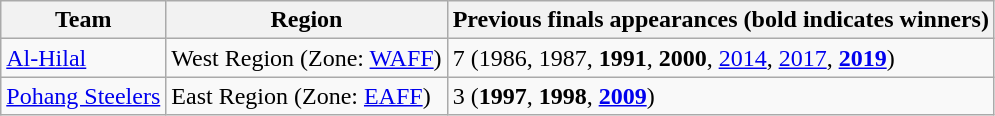<table class="wikitable">
<tr>
<th>Team</th>
<th>Region</th>
<th>Previous finals appearances (bold indicates winners)</th>
</tr>
<tr>
<td> <a href='#'>Al-Hilal</a></td>
<td>West Region (Zone: <a href='#'>WAFF</a>)</td>
<td>7 (1986, 1987, <strong>1991</strong>, <strong>2000</strong>, <a href='#'>2014</a>, <a href='#'>2017</a>, <strong><a href='#'>2019</a></strong>)</td>
</tr>
<tr>
<td> <a href='#'>Pohang Steelers</a></td>
<td>East Region (Zone: <a href='#'>EAFF</a>)</td>
<td>3 (<strong>1997</strong>, <strong>1998</strong>, <strong><a href='#'>2009</a></strong>)</td>
</tr>
</table>
